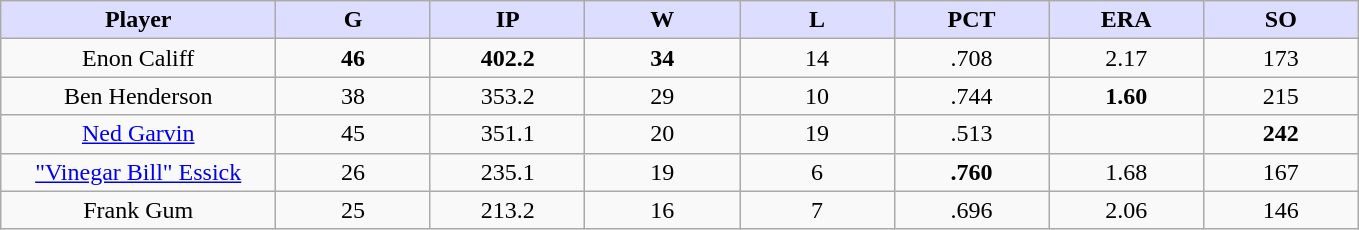<table class="wikitable sortable">
<tr>
<th style="background:#ddf; width:16%;">Player</th>
<th style="background:#ddf; width:9%;">G</th>
<th style="background:#ddf; width:9%;">IP</th>
<th style="background:#ddf; width:9%;">W</th>
<th style="background:#ddf; width:9%;">L</th>
<th style="background:#ddf; width:9%;">PCT</th>
<th style="background:#ddf; width:9%;">ERA</th>
<th style="background:#ddf; width:9%;">SO</th>
</tr>
<tr style="text-align:center;">
<td>Enon Califf</td>
<td><strong>46</strong></td>
<td><strong>402.2</strong></td>
<td><strong>34</strong></td>
<td>14</td>
<td>.708</td>
<td>2.17</td>
<td>173</td>
</tr>
<tr style="text-align:center;">
<td>Ben Henderson</td>
<td>38</td>
<td>353.2</td>
<td>29</td>
<td>10</td>
<td>.744</td>
<td><strong>1.60</strong></td>
<td>215</td>
</tr>
<tr style="text-align:center;">
<td><a href='#'>Ned Garvin</a></td>
<td>45</td>
<td>351.1</td>
<td>20</td>
<td>19</td>
<td>.513</td>
<td></td>
<td><strong>242</strong></td>
</tr>
<tr style="text-align:center;">
<td><a href='#'>"Vinegar Bill" Essick</a></td>
<td>26</td>
<td>235.1</td>
<td>19</td>
<td>6</td>
<td><strong>.760</strong></td>
<td>1.68</td>
<td>167</td>
</tr>
<tr style="text-align:center;">
<td>Frank Gum</td>
<td>25</td>
<td>213.2</td>
<td>16</td>
<td>7</td>
<td>.696</td>
<td>2.06</td>
<td>146</td>
</tr>
</table>
